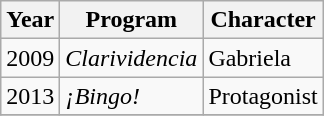<table class="wikitable">
<tr>
<th>Year</th>
<th>Program</th>
<th>Character</th>
</tr>
<tr>
<td>2009</td>
<td><em>Clarividencia</em></td>
<td>Gabriela</td>
</tr>
<tr>
<td>2013</td>
<td><em>¡Bingo!</em></td>
<td>Protagonist</td>
</tr>
<tr>
</tr>
</table>
